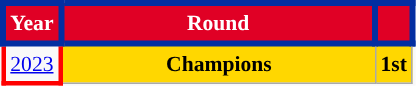<table class="wikitable" style="text-align: center; font-size:90%">
<tr style="color:white;">
<th style="background:#e00025; border: 4px solid #032ea1;">Year</th>
<th style="background:#e00025; border: 4px solid #032ea1; width:200px">Round</th>
<th style="background:#e00025; border: 4px solid #032ea1;"></th>
</tr>
<tr>
<td style="border: 3px solid red"><a href='#'>2023</a></td>
<td bgcolor=Gold><strong>Champions</strong></td>
<td bgcolor=Gold><strong>1st</strong></td>
</tr>
</table>
